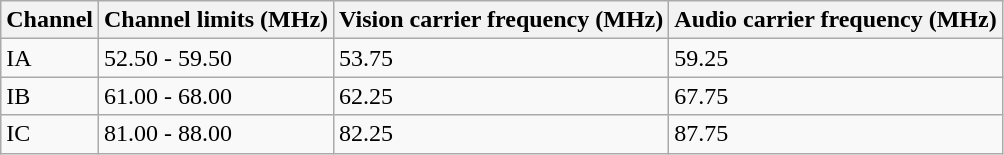<table class="wikitable">
<tr>
<th>Channel</th>
<th>Channel limits (MHz)</th>
<th>Vision carrier frequency (MHz)</th>
<th>Audio carrier frequency (MHz)</th>
</tr>
<tr>
<td>IA</td>
<td>52.50 - 59.50</td>
<td>53.75</td>
<td>59.25</td>
</tr>
<tr>
<td>IB</td>
<td>61.00 - 68.00</td>
<td>62.25</td>
<td>67.75</td>
</tr>
<tr>
<td>IC</td>
<td>81.00 - 88.00</td>
<td>82.25</td>
<td>87.75</td>
</tr>
</table>
